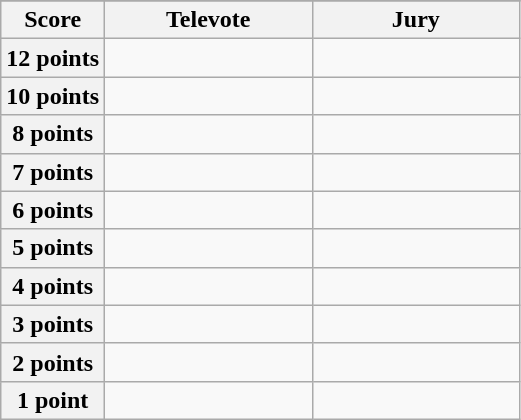<table class="wikitable">
<tr>
</tr>
<tr>
<th scope="col" width="20%">Score</th>
<th scope="col" width="40%">Televote</th>
<th scope="col" width="40%">Jury</th>
</tr>
<tr>
<th scope="row">12 points</th>
<td></td>
<td></td>
</tr>
<tr>
<th scope="row">10 points</th>
<td></td>
<td></td>
</tr>
<tr>
<th scope="row">8 points</th>
<td></td>
<td></td>
</tr>
<tr>
<th scope="row">7 points</th>
<td></td>
<td></td>
</tr>
<tr>
<th scope="row">6 points</th>
<td></td>
<td></td>
</tr>
<tr>
<th scope="row">5 points</th>
<td></td>
<td></td>
</tr>
<tr>
<th scope="row">4 points</th>
<td></td>
<td></td>
</tr>
<tr>
<th scope="row">3 points</th>
<td></td>
<td></td>
</tr>
<tr>
<th scope="row">2 points</th>
<td></td>
<td></td>
</tr>
<tr>
<th scope="row">1 point</th>
<td></td>
<td></td>
</tr>
</table>
